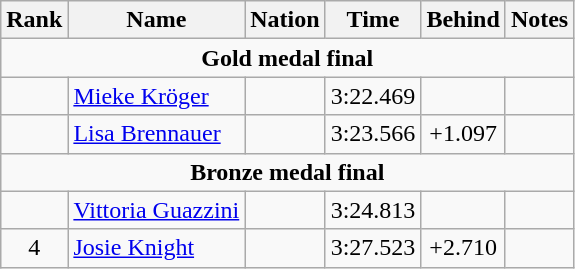<table class="wikitable" style="text-align:center">
<tr>
<th>Rank</th>
<th>Name</th>
<th>Nation</th>
<th>Time </th>
<th>Behind</th>
<th>Notes</th>
</tr>
<tr>
<td colspan=6><strong>Gold medal final</strong></td>
</tr>
<tr>
<td></td>
<td align=left><a href='#'>Mieke Kröger</a></td>
<td align=left></td>
<td>3:22.469</td>
<td></td>
<td></td>
</tr>
<tr>
<td></td>
<td align=left><a href='#'>Lisa Brennauer</a></td>
<td align=left></td>
<td>3:23.566</td>
<td>+1.097</td>
<td></td>
</tr>
<tr>
<td colspan=6><strong>Bronze medal final</strong></td>
</tr>
<tr>
<td></td>
<td align=left><a href='#'>Vittoria Guazzini</a></td>
<td align=left></td>
<td>3:24.813</td>
<td></td>
<td></td>
</tr>
<tr>
<td>4</td>
<td align=left><a href='#'>Josie Knight</a></td>
<td align=left></td>
<td>3:27.523</td>
<td>+2.710</td>
<td></td>
</tr>
</table>
